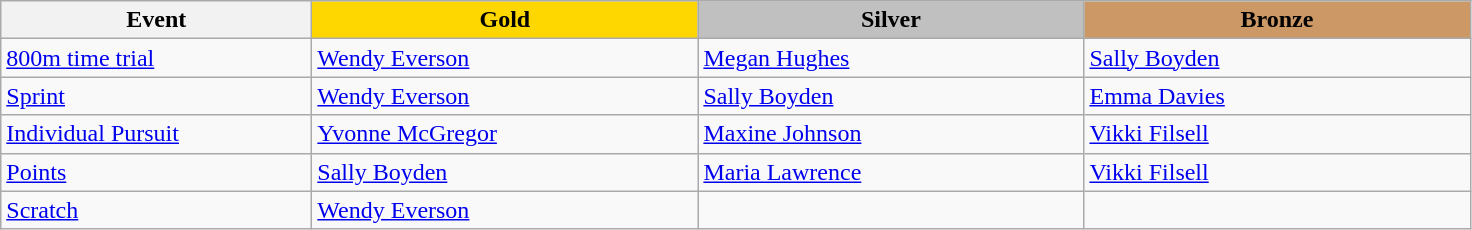<table class="wikitable" style="font-size: 100%">
<tr>
<th width=200>Event</th>
<th width=250 style="background-color: gold;">Gold</th>
<th width=250 style="background-color: silver;">Silver</th>
<th width=250 style="background-color: #cc9966;">Bronze</th>
</tr>
<tr>
<td><a href='#'>800m time trial</a></td>
<td><a href='#'>Wendy Everson</a></td>
<td><a href='#'>Megan Hughes</a></td>
<td><a href='#'>Sally Boyden</a></td>
</tr>
<tr>
<td><a href='#'>Sprint</a></td>
<td><a href='#'>Wendy Everson</a></td>
<td><a href='#'>Sally Boyden</a></td>
<td><a href='#'>Emma Davies</a></td>
</tr>
<tr>
<td><a href='#'>Individual Pursuit</a></td>
<td><a href='#'>Yvonne McGregor</a></td>
<td><a href='#'>Maxine Johnson</a></td>
<td><a href='#'>Vikki Filsell</a></td>
</tr>
<tr>
<td><a href='#'>Points</a></td>
<td><a href='#'>Sally Boyden</a></td>
<td><a href='#'>Maria Lawrence</a></td>
<td><a href='#'>Vikki Filsell</a></td>
</tr>
<tr>
<td><a href='#'>Scratch</a></td>
<td><a href='#'>Wendy Everson</a></td>
<td></td>
<td></td>
</tr>
</table>
